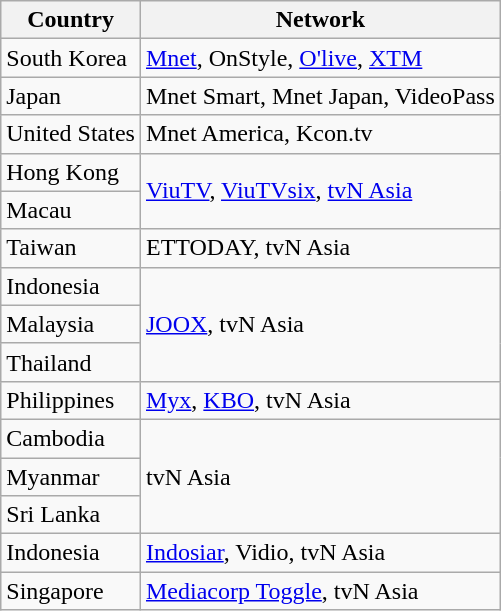<table class="wikitable"; text-align:center; font-size:95%">
<tr>
<th>Country</th>
<th>Network</th>
</tr>
<tr>
<td>South Korea</td>
<td><a href='#'>Mnet</a>, OnStyle, <a href='#'>O'live</a>, <a href='#'>XTM</a></td>
</tr>
<tr>
<td>Japan</td>
<td>Mnet Smart, Mnet Japan, VideoPass</td>
</tr>
<tr>
<td>United States</td>
<td>Mnet America, Kcon.tv</td>
</tr>
<tr>
<td>Hong Kong</td>
<td rowspan="2"><a href='#'>ViuTV</a>, <a href='#'>ViuTVsix</a>, <a href='#'>tvN Asia</a></td>
</tr>
<tr>
<td>Macau</td>
</tr>
<tr>
<td>Taiwan</td>
<td>ETTODAY, tvN Asia</td>
</tr>
<tr>
<td>Indonesia</td>
<td rowspan="3"><a href='#'>JOOX</a>, tvN Asia</td>
</tr>
<tr>
<td>Malaysia</td>
</tr>
<tr>
<td>Thailand</td>
</tr>
<tr>
<td>Philippines</td>
<td><a href='#'>Myx</a>, <a href='#'>KBO</a>, tvN Asia</td>
</tr>
<tr>
<td>Cambodia</td>
<td rowspan="3">tvN Asia</td>
</tr>
<tr>
<td>Myanmar</td>
</tr>
<tr>
<td>Sri Lanka</td>
</tr>
<tr>
<td>Indonesia</td>
<td><a href='#'>Indosiar</a>, Vidio, tvN Asia</td>
</tr>
<tr>
<td>Singapore</td>
<td><a href='#'>Mediacorp Toggle</a>, tvN Asia</td>
</tr>
</table>
